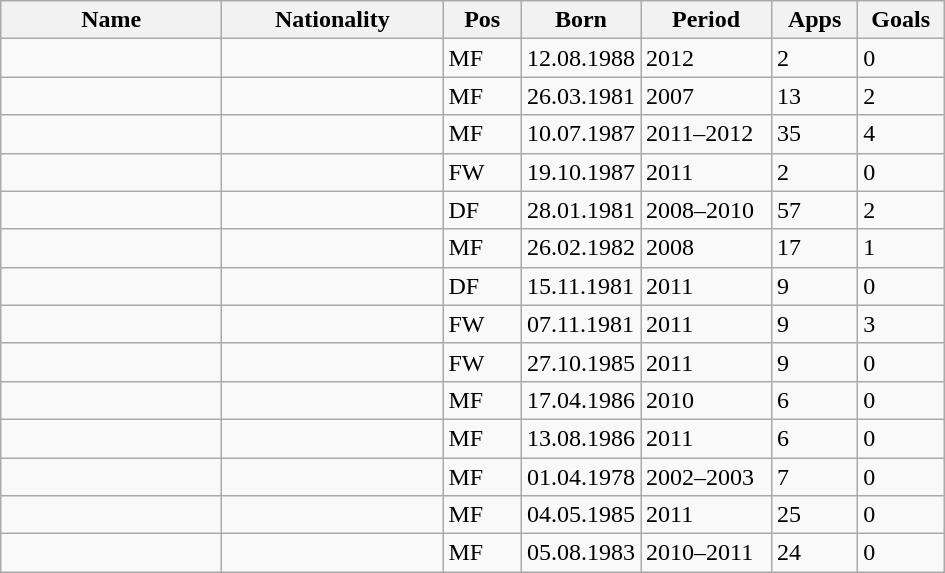<table class="wikitable sortable">
<tr>
<th width="140px">Name</th>
<th width="140px">Nationality</th>
<th width="45px">Pos</th>
<th width="65px">Born</th>
<th width="80px">Period</th>
<th width="50px">Apps</th>
<th width="50px">Goals</th>
</tr>
<tr>
<td></td>
<td></td>
<td>MF</td>
<td>12.08.1988</td>
<td>2012</td>
<td>2</td>
<td>0</td>
</tr>
<tr>
<td></td>
<td></td>
<td>MF</td>
<td>26.03.1981</td>
<td>2007</td>
<td>13</td>
<td>2</td>
</tr>
<tr>
<td></td>
<td></td>
<td>MF</td>
<td>10.07.1987</td>
<td>2011–2012</td>
<td>35</td>
<td>4</td>
</tr>
<tr>
<td></td>
<td></td>
<td>FW</td>
<td>19.10.1987</td>
<td>2011</td>
<td>2</td>
<td>0</td>
</tr>
<tr>
<td></td>
<td></td>
<td>DF</td>
<td>28.01.1981</td>
<td>2008–2010</td>
<td>57</td>
<td>2</td>
</tr>
<tr>
<td></td>
<td></td>
<td>MF</td>
<td>26.02.1982</td>
<td>2008</td>
<td>17</td>
<td>1</td>
</tr>
<tr>
<td></td>
<td></td>
<td>DF</td>
<td>15.11.1981</td>
<td>2011</td>
<td>9</td>
<td>0</td>
</tr>
<tr>
<td></td>
<td></td>
<td>FW</td>
<td>07.11.1981</td>
<td>2011</td>
<td>9</td>
<td>3</td>
</tr>
<tr>
<td></td>
<td></td>
<td>FW</td>
<td>27.10.1985</td>
<td>2011</td>
<td>9</td>
<td>0</td>
</tr>
<tr>
<td></td>
<td></td>
<td>MF</td>
<td>17.04.1986</td>
<td>2010</td>
<td>6</td>
<td>0</td>
</tr>
<tr>
<td></td>
<td></td>
<td>MF</td>
<td>13.08.1986</td>
<td>2011</td>
<td>6</td>
<td>0</td>
</tr>
<tr>
<td></td>
<td></td>
<td>MF</td>
<td>01.04.1978</td>
<td>2002–2003</td>
<td>7</td>
<td>0</td>
</tr>
<tr>
<td></td>
<td></td>
<td>MF</td>
<td>04.05.1985</td>
<td>2011</td>
<td>25</td>
<td>0</td>
</tr>
<tr>
<td></td>
<td></td>
<td>MF</td>
<td>05.08.1983</td>
<td>2010–2011</td>
<td>24</td>
<td>0</td>
</tr>
</table>
